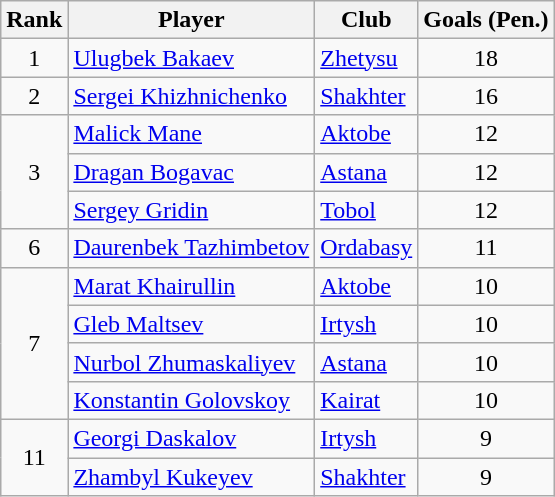<table class="wikitable" style="text-align:center">
<tr>
<th>Rank</th>
<th>Player</th>
<th>Club</th>
<th>Goals (Pen.)</th>
</tr>
<tr>
<td>1</td>
<td align="left"> <a href='#'>Ulugbek Bakaev</a></td>
<td align="left"><a href='#'>Zhetysu</a></td>
<td>18</td>
</tr>
<tr>
<td>2</td>
<td align="left"> <a href='#'>Sergei Khizhnichenko</a></td>
<td align="left"><a href='#'>Shakhter</a></td>
<td>16</td>
</tr>
<tr>
<td rowspan="3">3</td>
<td align="left"> <a href='#'>Malick Mane</a></td>
<td align="left"><a href='#'>Aktobe</a></td>
<td>12</td>
</tr>
<tr>
<td align="left"> <a href='#'>Dragan Bogavac</a></td>
<td align="left"><a href='#'>Astana</a></td>
<td>12</td>
</tr>
<tr>
<td align="left"> <a href='#'>Sergey Gridin</a></td>
<td align="left"><a href='#'>Tobol</a></td>
<td>12</td>
</tr>
<tr>
<td>6</td>
<td align="left"> <a href='#'>Daurenbek Tazhimbetov</a></td>
<td align="left"><a href='#'>Ordabasy</a></td>
<td>11</td>
</tr>
<tr>
<td rowspan="4">7</td>
<td align="left"> <a href='#'>Marat Khairullin</a></td>
<td align="left"><a href='#'>Aktobe</a></td>
<td>10</td>
</tr>
<tr>
<td align="left"> <a href='#'>Gleb Maltsev</a></td>
<td align="left"><a href='#'>Irtysh</a></td>
<td>10</td>
</tr>
<tr>
<td align="left"> <a href='#'>Nurbol Zhumaskaliyev</a></td>
<td align="left"><a href='#'>Astana</a></td>
<td>10</td>
</tr>
<tr>
<td align="left"> <a href='#'>Konstantin Golovskoy</a></td>
<td align="left"><a href='#'>Kairat</a></td>
<td>10</td>
</tr>
<tr>
<td rowspan="2">11</td>
<td align="left"> <a href='#'>Georgi Daskalov</a></td>
<td align="left"><a href='#'>Irtysh</a></td>
<td>9</td>
</tr>
<tr>
<td align="left"> <a href='#'>Zhambyl Kukeyev</a></td>
<td align="left"><a href='#'>Shakhter</a></td>
<td>9</td>
</tr>
</table>
